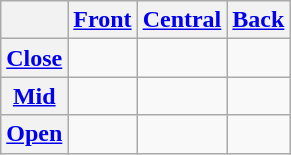<table class="wikitable" style="text-align:center">
<tr>
<th></th>
<th><a href='#'>Front</a></th>
<th><a href='#'>Central</a></th>
<th><a href='#'>Back</a></th>
</tr>
<tr>
<th><a href='#'>Close</a></th>
<td> </td>
<td></td>
<td> </td>
</tr>
<tr>
<th><a href='#'>Mid</a></th>
<td> </td>
<td></td>
<td> </td>
</tr>
<tr>
<th><a href='#'>Open</a></th>
<td></td>
<td> </td>
<td></td>
</tr>
</table>
